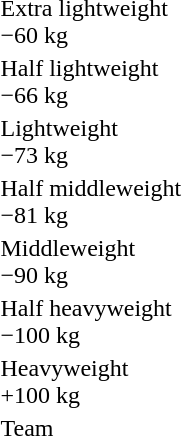<table>
<tr>
<td rowspan=2>Extra lightweight<br>−60 kg</td>
<td rowspan=2></td>
<td rowspan=2></td>
<td></td>
</tr>
<tr>
<td></td>
</tr>
<tr>
<td rowspan=2>Half lightweight<br>−66 kg</td>
<td rowspan=2></td>
<td rowspan=2></td>
<td></td>
</tr>
<tr>
<td></td>
</tr>
<tr>
<td rowspan=2>Lightweight<br>−73 kg</td>
<td rowspan=2></td>
<td rowspan=2></td>
<td></td>
</tr>
<tr>
<td></td>
</tr>
<tr>
<td rowspan=2>Half middleweight<br>−81 kg</td>
<td rowspan=2></td>
<td rowspan=2></td>
<td></td>
</tr>
<tr>
<td></td>
</tr>
<tr>
<td rowspan=2>Middleweight<br>−90 kg</td>
<td rowspan=2></td>
<td rowspan=2></td>
<td></td>
</tr>
<tr>
<td></td>
</tr>
<tr>
<td rowspan=2>Half heavyweight<br>−100 kg</td>
<td rowspan=2></td>
<td rowspan=2></td>
<td></td>
</tr>
<tr>
<td></td>
</tr>
<tr>
<td rowspan=2>Heavyweight<br>+100 kg</td>
<td rowspan=2></td>
<td rowspan=2></td>
<td></td>
</tr>
<tr>
<td></td>
</tr>
<tr>
<td rowspan=2>Team</td>
<td rowspan=2></td>
<td rowspan=2></td>
<td></td>
</tr>
<tr>
<td></td>
</tr>
</table>
